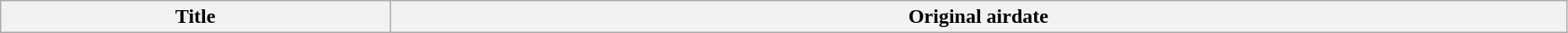<table class="wikitable plainrowheaders" style="width:98%;">
<tr>
<th>Title</th>
<th>Original airdate<br>


















</th>
</tr>
</table>
